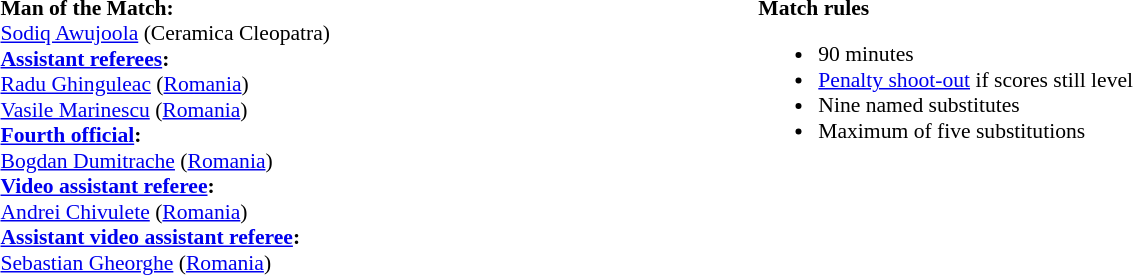<table width=100% style="font-size:90%">
<tr>
<td><br><strong>Man of the Match:</strong>
<br><a href='#'>Sodiq Awujoola</a> (Ceramica Cleopatra)<br><strong><a href='#'>Assistant referees</a>:</strong>
<br><a href='#'>Radu Ghinguleac</a> (<a href='#'>Romania</a>)
<br><a href='#'>Vasile Marinescu</a> (<a href='#'>Romania</a>)
<br><strong><a href='#'>Fourth official</a>:</strong>
<br><a href='#'>Bogdan Dumitrache</a> (<a href='#'>Romania</a>)
<br><strong><a href='#'>Video assistant referee</a>:</strong>
<br><a href='#'>Andrei Chivulete</a> (<a href='#'>Romania</a>)
<br><strong><a href='#'>Assistant video assistant referee</a>:</strong>
<br><a href='#'>Sebastian Gheorghe</a> (<a href='#'>Romania</a>)</td>
<td style="width:60%;vertical-align:top"><br><strong>Match rules</strong><ul><li>90 minutes</li><li><a href='#'>Penalty shoot-out</a> if scores still level</li><li>Nine named substitutes</li><li>Maximum of five substitutions</li></ul></td>
</tr>
</table>
